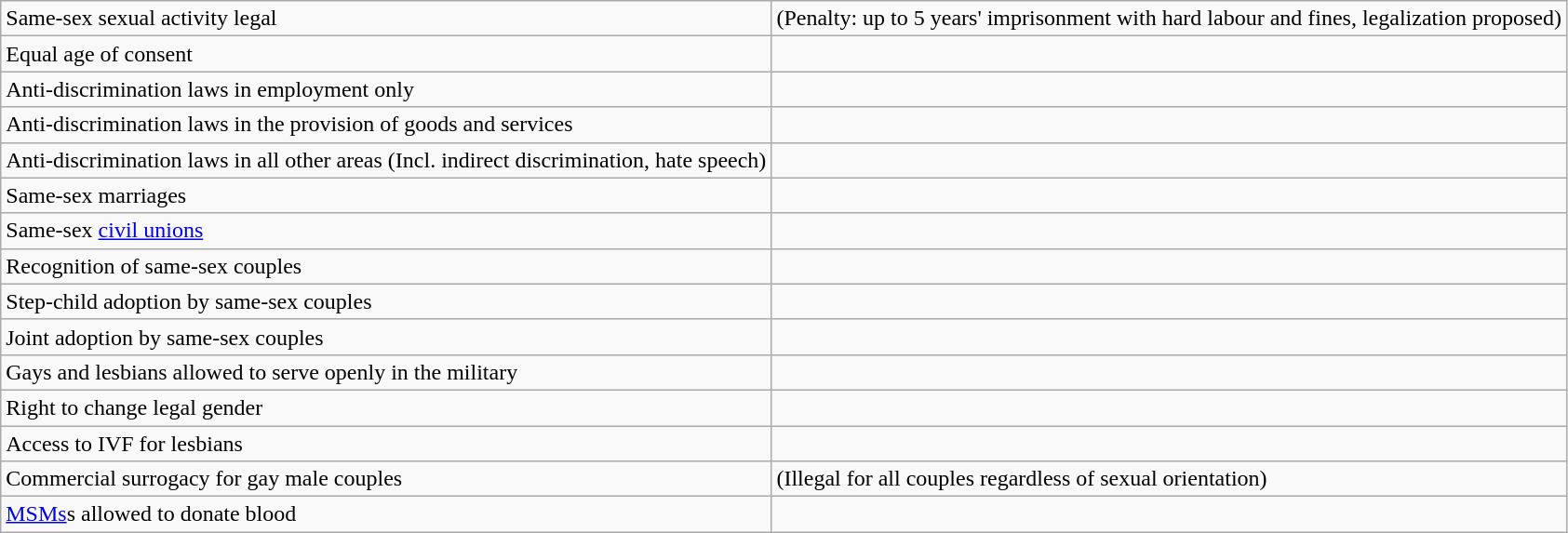<table class="wikitable">
<tr>
<td>Same-sex sexual activity legal</td>
<td> (Penalty: up to 5 years' imprisonment with hard labour and fines, legalization proposed)</td>
</tr>
<tr>
<td>Equal age of consent</td>
<td></td>
</tr>
<tr>
<td>Anti-discrimination laws in employment only</td>
<td></td>
</tr>
<tr>
<td>Anti-discrimination laws in the provision of goods and services</td>
<td></td>
</tr>
<tr>
<td>Anti-discrimination laws in all other areas (Incl. indirect discrimination, hate speech)</td>
<td></td>
</tr>
<tr>
<td>Same-sex marriages</td>
<td></td>
</tr>
<tr>
<td>Same-sex <a href='#'>civil unions</a></td>
<td></td>
</tr>
<tr>
<td>Recognition of same-sex couples</td>
<td></td>
</tr>
<tr>
<td>Step-child adoption by same-sex couples</td>
<td></td>
</tr>
<tr>
<td>Joint adoption by same-sex couples</td>
<td></td>
</tr>
<tr>
<td>Gays and lesbians allowed to serve openly in the military</td>
<td></td>
</tr>
<tr>
<td>Right to change legal gender</td>
<td></td>
</tr>
<tr>
<td>Access to IVF for lesbians</td>
<td></td>
</tr>
<tr>
<td>Commercial surrogacy for gay male couples</td>
<td> (Illegal for all couples regardless of sexual orientation)</td>
</tr>
<tr>
<td><a href='#'>MSMs</a>s allowed to donate blood</td>
<td></td>
</tr>
</table>
